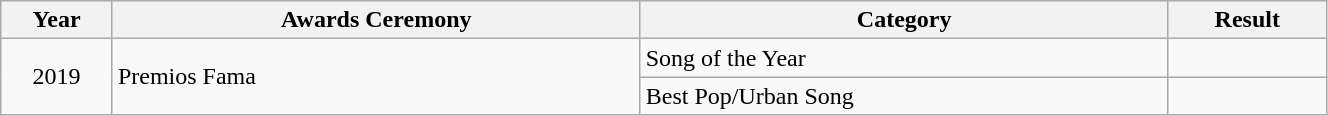<table class="wikitable plainrowheaders" style="width:70%;">
<tr>
<th scope="col" style="width:4%;">Year</th>
<th scope="col" style="width:20%;">Awards Ceremony</th>
<th scope="col" style="width:20%;">Category</th>
<th scope="col" style="width:6%;">Result</th>
</tr>
<tr>
<td rowspan=2 style="text-align:center;">2019</td>
<td rowspan=2>Premios Fama</td>
<td>Song of the Year</td>
<td></td>
</tr>
<tr>
<td>Best Pop/Urban Song</td>
<td></td>
</tr>
</table>
